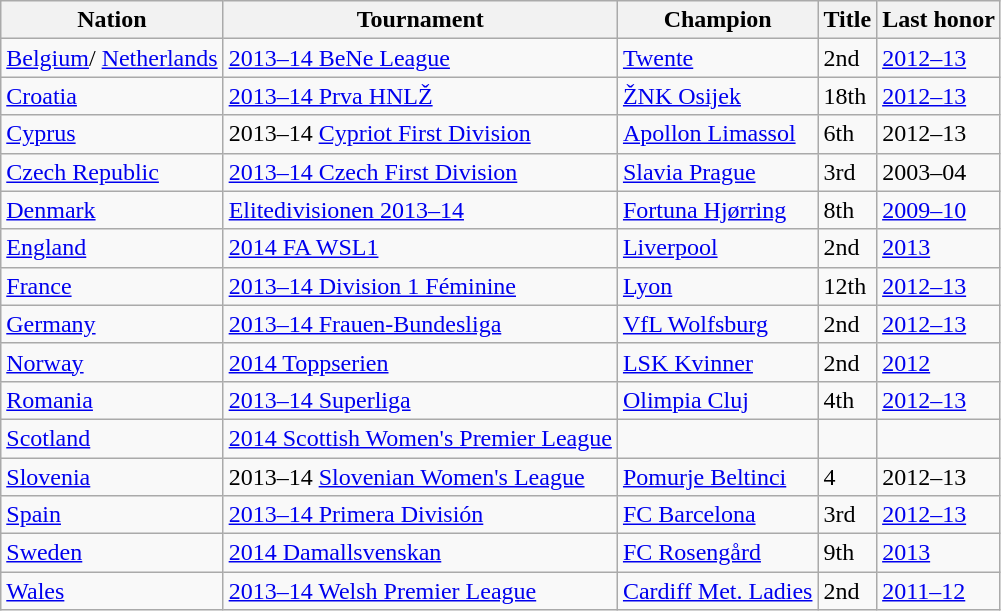<table class="wikitable sortable">
<tr>
<th>Nation</th>
<th>Tournament</th>
<th>Champion</th>
<th data-sort-type="number">Title</th>
<th>Last honor</th>
</tr>
<tr>
<td> <a href='#'>Belgium</a>/ <a href='#'>Netherlands</a></td>
<td><a href='#'>2013–14 BeNe League</a></td>
<td><a href='#'>Twente</a></td>
<td>2nd</td>
<td><a href='#'>2012–13</a></td>
</tr>
<tr>
<td> <a href='#'>Croatia</a></td>
<td><a href='#'>2013–14 Prva HNLŽ</a></td>
<td><a href='#'>ŽNK Osijek</a></td>
<td>18th</td>
<td><a href='#'>2012–13</a></td>
</tr>
<tr>
<td> <a href='#'>Cyprus</a></td>
<td>2013–14 <a href='#'>Cypriot First Division</a></td>
<td><a href='#'>Apollon Limassol</a></td>
<td>6th</td>
<td>2012–13</td>
</tr>
<tr>
<td> <a href='#'>Czech Republic</a></td>
<td><a href='#'>2013–14 Czech First Division</a></td>
<td><a href='#'>Slavia Prague</a></td>
<td>3rd</td>
<td>2003–04</td>
</tr>
<tr>
<td> <a href='#'>Denmark</a></td>
<td><a href='#'>Elitedivisionen 2013–14</a></td>
<td><a href='#'>Fortuna Hjørring</a></td>
<td>8th</td>
<td><a href='#'>2009–10</a></td>
</tr>
<tr>
<td> <a href='#'>England</a></td>
<td><a href='#'>2014 FA WSL1</a></td>
<td><a href='#'>Liverpool</a></td>
<td>2nd</td>
<td><a href='#'>2013</a></td>
</tr>
<tr>
<td> <a href='#'>France</a></td>
<td><a href='#'>2013–14 Division 1 Féminine</a></td>
<td><a href='#'>Lyon</a></td>
<td>12th</td>
<td><a href='#'>2012–13</a></td>
</tr>
<tr>
<td> <a href='#'>Germany</a></td>
<td><a href='#'>2013–14 Frauen-Bundesliga</a></td>
<td><a href='#'>VfL Wolfsburg</a></td>
<td>2nd</td>
<td><a href='#'>2012–13</a></td>
</tr>
<tr>
<td> <a href='#'>Norway</a></td>
<td><a href='#'>2014 Toppserien</a></td>
<td><a href='#'>LSK Kvinner</a></td>
<td>2nd</td>
<td><a href='#'>2012</a></td>
</tr>
<tr>
<td> <a href='#'>Romania</a></td>
<td><a href='#'>2013–14 Superliga</a></td>
<td><a href='#'>Olimpia Cluj</a></td>
<td>4th</td>
<td><a href='#'>2012–13</a></td>
</tr>
<tr>
<td> <a href='#'>Scotland</a></td>
<td><a href='#'>2014 Scottish Women's Premier League</a></td>
<td></td>
<td></td>
<td></td>
</tr>
<tr>
<td> <a href='#'>Slovenia</a></td>
<td>2013–14 <a href='#'>Slovenian Women's League</a></td>
<td><a href='#'>Pomurje Beltinci</a></td>
<td>4</td>
<td>2012–13</td>
</tr>
<tr>
<td> <a href='#'>Spain</a></td>
<td><a href='#'>2013–14 Primera División</a></td>
<td><a href='#'>FC Barcelona</a></td>
<td>3rd</td>
<td><a href='#'>2012–13</a></td>
</tr>
<tr>
<td> <a href='#'>Sweden</a></td>
<td><a href='#'>2014 Damallsvenskan</a></td>
<td><a href='#'>FC Rosengård</a></td>
<td>9th</td>
<td><a href='#'>2013</a></td>
</tr>
<tr>
<td> <a href='#'>Wales</a></td>
<td><a href='#'>2013–14 Welsh Premier League</a></td>
<td><a href='#'>Cardiff Met. Ladies</a></td>
<td>2nd</td>
<td><a href='#'>2011–12</a></td>
</tr>
</table>
